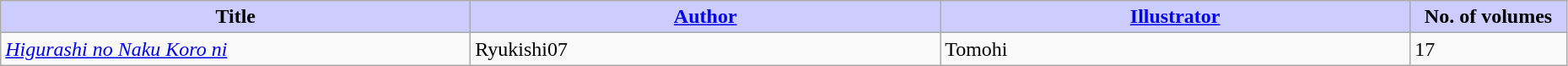<table class="wikitable" style="width: 98%;">
<tr>
<th width=30% style="background:#ccf;">Title</th>
<th width=30% style="background:#ccf;"><a href='#'>Author</a></th>
<th width=30% style="background:#ccf;"><a href='#'>Illustrator</a></th>
<th width=30% style="background:#ccf;">No. of volumes</th>
</tr>
<tr>
<td><em><a href='#'>Higurashi no Naku Koro ni</a></em></td>
<td>Ryukishi07</td>
<td>Tomohi</td>
<td>17</td>
</tr>
</table>
